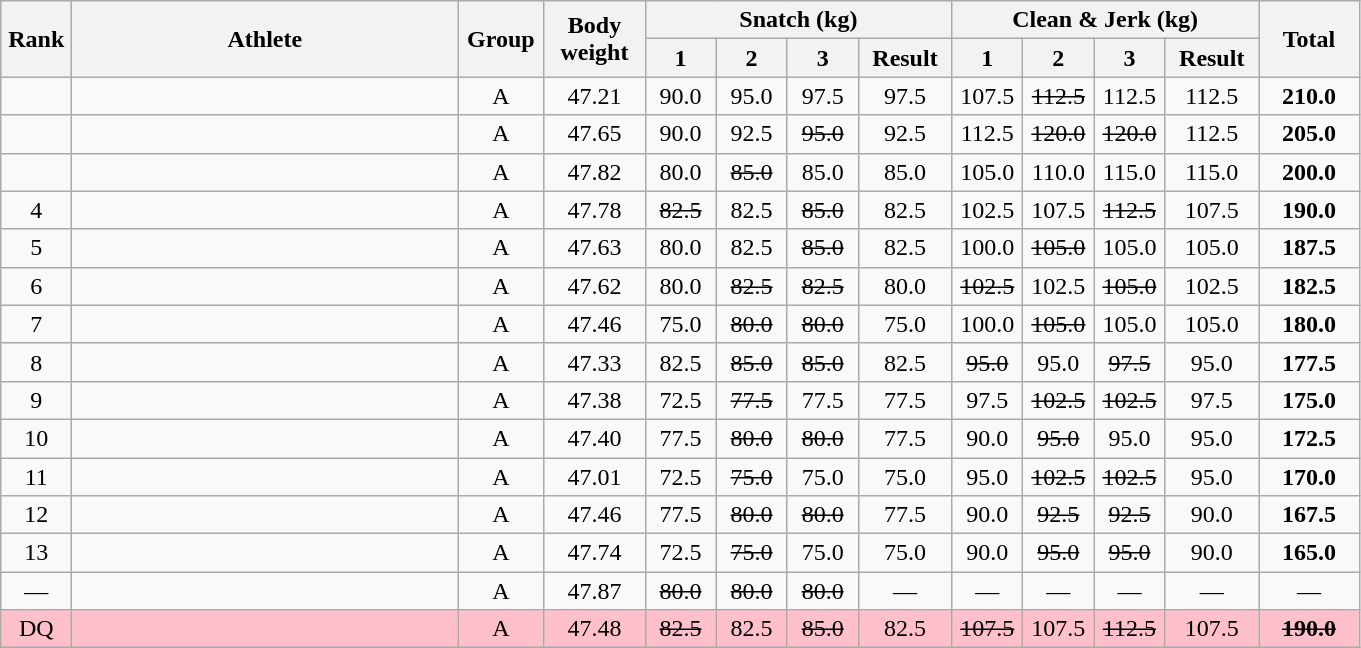<table class = "wikitable" style="text-align:center;">
<tr>
<th rowspan=2 width=40>Rank</th>
<th rowspan=2 width=250>Athlete</th>
<th rowspan=2 width=50>Group</th>
<th rowspan=2 width=60>Body weight</th>
<th colspan=4>Snatch (kg)</th>
<th colspan=4>Clean & Jerk (kg)</th>
<th rowspan=2 width=60>Total</th>
</tr>
<tr>
<th width=40>1</th>
<th width=40>2</th>
<th width=40>3</th>
<th width=55>Result</th>
<th width=40>1</th>
<th width=40>2</th>
<th width=40>3</th>
<th width=55>Result</th>
</tr>
<tr>
<td></td>
<td align=left></td>
<td>A</td>
<td>47.21</td>
<td>90.0</td>
<td>95.0</td>
<td>97.5</td>
<td>97.5</td>
<td>107.5</td>
<td><s>112.5</s></td>
<td>112.5</td>
<td>112.5</td>
<td><strong>210.0</strong></td>
</tr>
<tr>
<td></td>
<td align=left></td>
<td>A</td>
<td>47.65</td>
<td>90.0</td>
<td>92.5</td>
<td><s>95.0</s></td>
<td>92.5</td>
<td>112.5</td>
<td><s>120.0</s></td>
<td><s>120.0</s></td>
<td>112.5</td>
<td><strong>205.0</strong></td>
</tr>
<tr>
<td></td>
<td align=left></td>
<td>A</td>
<td>47.82</td>
<td>80.0</td>
<td><s>85.0</s></td>
<td>85.0</td>
<td>85.0</td>
<td>105.0</td>
<td>110.0</td>
<td>115.0</td>
<td>115.0</td>
<td><strong>200.0</strong></td>
</tr>
<tr>
<td>4</td>
<td align=left></td>
<td>A</td>
<td>47.78</td>
<td><s>82.5</s></td>
<td>82.5</td>
<td><s>85.0</s></td>
<td>82.5</td>
<td>102.5</td>
<td>107.5</td>
<td><s>112.5</s></td>
<td>107.5</td>
<td><strong>190.0</strong></td>
</tr>
<tr>
<td>5</td>
<td align=left></td>
<td>A</td>
<td>47.63</td>
<td>80.0</td>
<td>82.5</td>
<td><s>85.0</s></td>
<td>82.5</td>
<td>100.0</td>
<td><s>105.0</s></td>
<td>105.0</td>
<td>105.0</td>
<td><strong>187.5</strong></td>
</tr>
<tr>
<td>6</td>
<td align=left></td>
<td>A</td>
<td>47.62</td>
<td>80.0</td>
<td><s>82.5</s></td>
<td><s>82.5</s></td>
<td>80.0</td>
<td><s>102.5</s></td>
<td>102.5</td>
<td><s>105.0</s></td>
<td>102.5</td>
<td><strong>182.5</strong></td>
</tr>
<tr>
<td>7</td>
<td align=left></td>
<td>A</td>
<td>47.46</td>
<td>75.0</td>
<td><s>80.0</s></td>
<td><s>80.0</s></td>
<td>75.0</td>
<td>100.0</td>
<td><s>105.0</s></td>
<td>105.0</td>
<td>105.0</td>
<td><strong>180.0</strong></td>
</tr>
<tr>
<td>8</td>
<td align=left></td>
<td>A</td>
<td>47.33</td>
<td>82.5</td>
<td><s>85.0</s></td>
<td><s>85.0</s></td>
<td>82.5</td>
<td><s>95.0</s></td>
<td>95.0</td>
<td><s>97.5</s></td>
<td>95.0</td>
<td><strong>177.5</strong></td>
</tr>
<tr>
<td>9</td>
<td align=left></td>
<td>A</td>
<td>47.38</td>
<td>72.5</td>
<td><s>77.5</s></td>
<td>77.5</td>
<td>77.5</td>
<td>97.5</td>
<td><s>102.5</s></td>
<td><s>102.5</s></td>
<td>97.5</td>
<td><strong>175.0</strong></td>
</tr>
<tr>
<td>10</td>
<td align=left></td>
<td>A</td>
<td>47.40</td>
<td>77.5</td>
<td><s>80.0</s></td>
<td><s>80.0</s></td>
<td>77.5</td>
<td>90.0</td>
<td><s>95.0</s></td>
<td>95.0</td>
<td>95.0</td>
<td><strong>172.5</strong></td>
</tr>
<tr>
<td>11</td>
<td align=left></td>
<td>A</td>
<td>47.01</td>
<td>72.5</td>
<td><s>75.0</s></td>
<td>75.0</td>
<td>75.0</td>
<td>95.0</td>
<td><s>102.5</s></td>
<td><s>102.5</s></td>
<td>95.0</td>
<td><strong>170.0</strong></td>
</tr>
<tr>
<td>12</td>
<td align=left></td>
<td>A</td>
<td>47.46</td>
<td>77.5</td>
<td><s>80.0</s></td>
<td><s>80.0</s></td>
<td>77.5</td>
<td>90.0</td>
<td><s>92.5</s></td>
<td><s>92.5</s></td>
<td>90.0</td>
<td><strong>167.5</strong></td>
</tr>
<tr>
<td>13</td>
<td align=left></td>
<td>A</td>
<td>47.74</td>
<td>72.5</td>
<td><s>75.0</s></td>
<td>75.0</td>
<td>75.0</td>
<td>90.0</td>
<td><s>95.0</s></td>
<td><s>95.0</s></td>
<td>90.0</td>
<td><strong>165.0</strong></td>
</tr>
<tr>
<td>—</td>
<td align=left></td>
<td>A</td>
<td>47.87</td>
<td><s>80.0</s></td>
<td><s>80.0</s></td>
<td><s>80.0</s></td>
<td>—</td>
<td>—</td>
<td>—</td>
<td>—</td>
<td>—</td>
<td>—</td>
</tr>
<tr bgcolor=pink>
<td>DQ</td>
<td align=left></td>
<td>A</td>
<td>47.48</td>
<td><s>82.5</s></td>
<td>82.5</td>
<td><s>85.0</s></td>
<td>82.5</td>
<td><s>107.5</s></td>
<td>107.5</td>
<td><s>112.5</s></td>
<td>107.5</td>
<td><s><strong>190.0</strong></s></td>
</tr>
</table>
